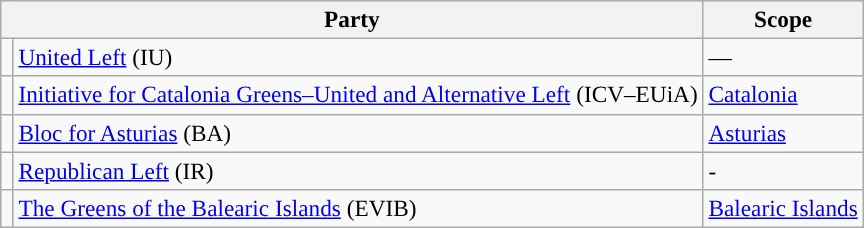<table class="wikitable" style="text-align:left; font-size:97%;">
<tr>
<th colspan="2">Party</th>
<th>Scope</th>
</tr>
<tr>
<td width="1"></td>
<td><a href='#'>United Left</a> (IU)</td>
<td>—</td>
</tr>
<tr>
<td></td>
<td><a href='#'>Initiative for Catalonia Greens–United and Alternative Left</a> (ICV–EUiA)</td>
<td><a href='#'>Catalonia</a></td>
</tr>
<tr>
<td></td>
<td><a href='#'>Bloc for Asturias</a> (BA)</td>
<td><a href='#'>Asturias</a></td>
</tr>
<tr>
<td></td>
<td><a href='#'>Republican Left</a> (IR)</td>
<td>-</td>
</tr>
<tr>
<td></td>
<td><a href='#'>The Greens of the Balearic Islands</a> (EVIB)</td>
<td><a href='#'>Balearic Islands</a></td>
</tr>
</table>
